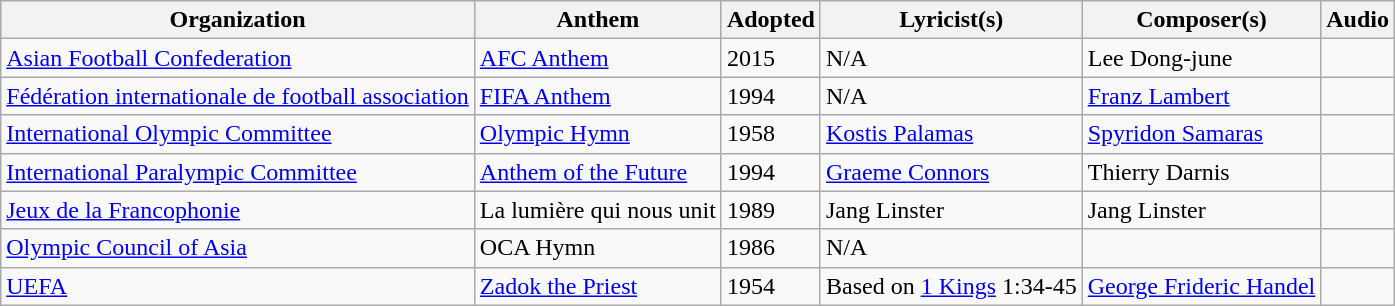<table class="wikitable sortable">
<tr>
<th scope=col>Organization</th>
<th scope=col>Anthem</th>
<th scope=col>Adopted</th>
<th scope=col>Lyricist(s)</th>
<th scope=col>Composer(s)</th>
<th scope=col>Audio</th>
</tr>
<tr>
<td> <a href='#'>Asian Football Confederation</a></td>
<td><a href='#'>AFC Anthem</a></td>
<td>2015</td>
<td>N/A</td>
<td>Lee Dong-june</td>
<td></td>
</tr>
<tr>
<td> <a href='#'>Fédération internationale de football association</a></td>
<td><a href='#'>FIFA Anthem</a></td>
<td>1994</td>
<td>N/A</td>
<td><a href='#'>Franz Lambert</a></td>
<td></td>
</tr>
<tr>
<td> <a href='#'>International Olympic Committee</a></td>
<td><a href='#'>Olympic Hymn</a></td>
<td>1958</td>
<td><a href='#'>Kostis Palamas</a></td>
<td><a href='#'>Spyridon Samaras</a></td>
<td></td>
</tr>
<tr>
<td> <a href='#'>International Paralympic Committee</a></td>
<td><a href='#'>Anthem of the Future</a></td>
<td>1994</td>
<td><a href='#'>Graeme Connors</a></td>
<td>Thierry Darnis</td>
<td></td>
</tr>
<tr>
<td> <a href='#'>Jeux de la Francophonie</a></td>
<td>La lumière qui nous unit</td>
<td>1989</td>
<td>Jang Linster</td>
<td>Jang Linster</td>
<td></td>
</tr>
<tr>
<td> <a href='#'>Olympic Council of Asia</a></td>
<td>OCA Hymn</td>
<td>1986</td>
<td>N/A</td>
<td></td>
<td></td>
</tr>
<tr>
<td> <a href='#'>UEFA</a></td>
<td><a href='#'>Zadok the Priest</a></td>
<td>1954</td>
<td>Based on <a href='#'>1 Kings</a> 1:34-45</td>
<td><a href='#'>George Frideric Handel</a></td>
<td></td>
</tr>
</table>
